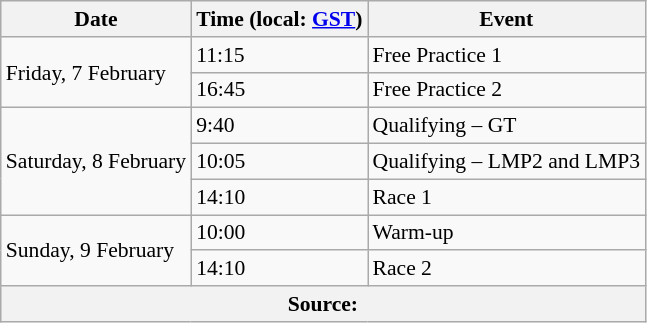<table class="wikitable" style="font-size: 90%;">
<tr>
<th>Date</th>
<th>Time (local: <a href='#'>GST</a>)</th>
<th>Event</th>
</tr>
<tr>
<td rowspan="2">Friday, 7 February</td>
<td>11:15</td>
<td>Free Practice 1</td>
</tr>
<tr>
<td>16:45</td>
<td>Free Practice 2</td>
</tr>
<tr>
<td rowspan="3">Saturday, 8 February</td>
<td>9:40</td>
<td>Qualifying – GT</td>
</tr>
<tr>
<td>10:05</td>
<td>Qualifying – LMP2 and LMP3</td>
</tr>
<tr>
<td>14:10</td>
<td>Race 1</td>
</tr>
<tr>
<td rowspan="2">Sunday, 9 February</td>
<td>10:00</td>
<td>Warm-up</td>
</tr>
<tr>
<td>14:10</td>
<td>Race 2</td>
</tr>
<tr>
<th colspan="3">Source:</th>
</tr>
</table>
